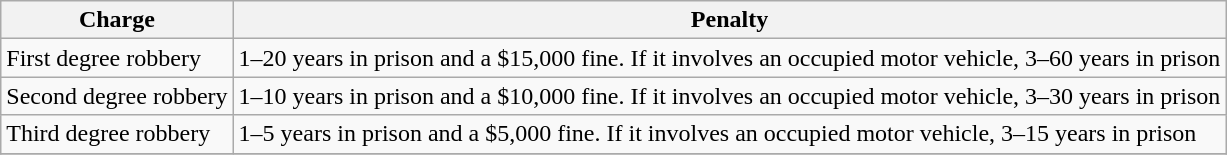<table class="wikitable">
<tr>
<th>Charge</th>
<th>Penalty</th>
</tr>
<tr>
<td>First degree robbery</td>
<td>1–20 years in prison and a $15,000 fine. If it involves an occupied motor vehicle, 3–60 years in prison</td>
</tr>
<tr>
<td>Second degree robbery</td>
<td>1–10 years in prison and a $10,000 fine. If it involves an occupied motor vehicle, 3–30 years in prison</td>
</tr>
<tr>
<td>Third degree robbery</td>
<td>1–5 years in prison and a $5,000 fine. If it involves an occupied motor vehicle, 3–15 years in prison</td>
</tr>
<tr>
</tr>
</table>
